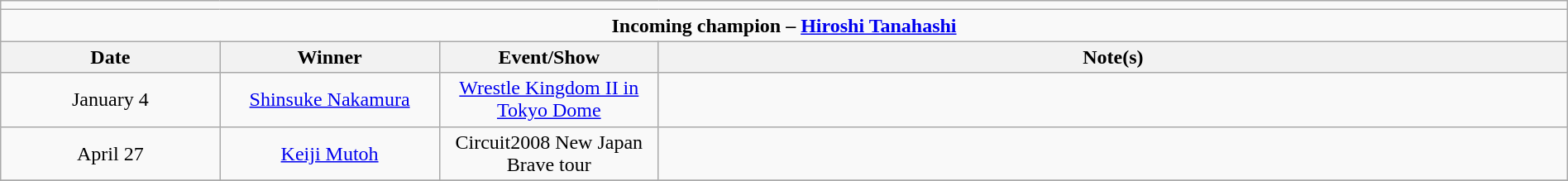<table class="wikitable" style="text-align:center; width:100%;">
<tr>
<td colspan="5"></td>
</tr>
<tr>
<td colspan="5"><strong>Incoming champion – <a href='#'>Hiroshi Tanahashi</a></strong></td>
</tr>
<tr>
<th width=14%>Date</th>
<th width=14%>Winner</th>
<th width=14%>Event/Show</th>
<th width=58%>Note(s)</th>
</tr>
<tr>
<td>January 4</td>
<td><a href='#'>Shinsuke Nakamura</a></td>
<td><a href='#'>Wrestle Kingdom II in Tokyo Dome</a></td>
<td align="left"></td>
</tr>
<tr>
<td>April 27</td>
<td><a href='#'>Keiji Mutoh</a></td>
<td>Circuit2008 New Japan Brave tour</td>
<td align="left"></td>
</tr>
<tr>
</tr>
</table>
